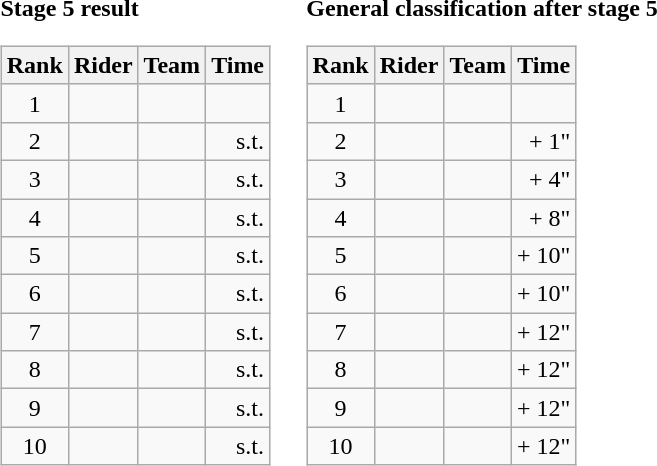<table>
<tr>
<td><strong>Stage 5 result</strong><br><table class="wikitable">
<tr>
<th scope="col">Rank</th>
<th scope="col">Rider</th>
<th scope="col">Team</th>
<th scope="col">Time</th>
</tr>
<tr>
<td style="text-align:center;">1</td>
<td></td>
<td></td>
<td style="text-align:right;"></td>
</tr>
<tr>
<td style="text-align:center;">2</td>
<td></td>
<td></td>
<td style="text-align:right;">s.t.</td>
</tr>
<tr>
<td style="text-align:center;">3</td>
<td> </td>
<td></td>
<td style="text-align:right;">s.t.</td>
</tr>
<tr>
<td style="text-align:center;">4</td>
<td></td>
<td></td>
<td style="text-align:right;">s.t.</td>
</tr>
<tr>
<td style="text-align:center;">5</td>
<td> </td>
<td></td>
<td style="text-align:right;">s.t.</td>
</tr>
<tr>
<td style="text-align:center;">6</td>
<td></td>
<td></td>
<td style="text-align:right;">s.t.</td>
</tr>
<tr>
<td style="text-align:center;">7</td>
<td></td>
<td></td>
<td style="text-align:right;">s.t.</td>
</tr>
<tr>
<td style="text-align:center;">8</td>
<td></td>
<td></td>
<td style="text-align:right;">s.t.</td>
</tr>
<tr>
<td style="text-align:center;">9</td>
<td></td>
<td></td>
<td style="text-align:right;">s.t.</td>
</tr>
<tr>
<td style="text-align:center;">10</td>
<td>  </td>
<td></td>
<td style="text-align:right;">s.t.</td>
</tr>
</table>
</td>
<td></td>
<td><strong>General classification after stage 5</strong><br><table class="wikitable">
<tr>
<th scope="col">Rank</th>
<th scope="col">Rider</th>
<th scope="col">Team</th>
<th scope="col">Time</th>
</tr>
<tr>
<td style="text-align:center;">1</td>
<td>  </td>
<td></td>
<td style="text-align:right;"></td>
</tr>
<tr>
<td style="text-align:center;">2</td>
<td> </td>
<td></td>
<td style="text-align:right;">+ 1"</td>
</tr>
<tr>
<td style="text-align:center;">3</td>
<td></td>
<td></td>
<td style="text-align:right;">+ 4"</td>
</tr>
<tr>
<td style="text-align:center;">4</td>
<td> </td>
<td></td>
<td style="text-align:right;">+ 8"</td>
</tr>
<tr>
<td style="text-align:center;">5</td>
<td></td>
<td></td>
<td style="text-align:right;">+ 10"</td>
</tr>
<tr>
<td style="text-align:center;">6</td>
<td></td>
<td></td>
<td style="text-align:right;">+ 10"</td>
</tr>
<tr>
<td style="text-align:center;">7</td>
<td> </td>
<td></td>
<td style="text-align:right;">+ 12"</td>
</tr>
<tr>
<td style="text-align:center;">8</td>
<td></td>
<td></td>
<td style="text-align:right;">+ 12"</td>
</tr>
<tr>
<td style="text-align:center;">9</td>
<td></td>
<td></td>
<td style="text-align:right;">+ 12"</td>
</tr>
<tr>
<td style="text-align:center;">10</td>
<td></td>
<td></td>
<td style="text-align:right;">+ 12"</td>
</tr>
</table>
</td>
</tr>
</table>
